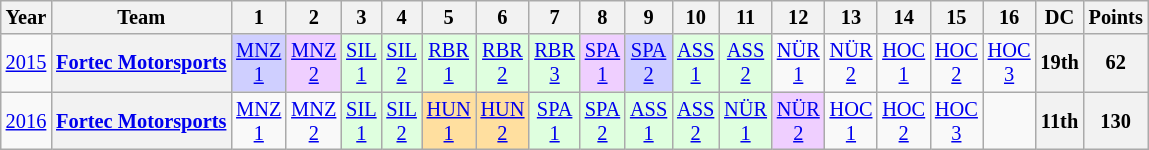<table class="wikitable" style="text-align:center; font-size:85%">
<tr>
<th>Year</th>
<th>Team</th>
<th>1</th>
<th>2</th>
<th>3</th>
<th>4</th>
<th>5</th>
<th>6</th>
<th>7</th>
<th>8</th>
<th>9</th>
<th>10</th>
<th>11</th>
<th>12</th>
<th>13</th>
<th>14</th>
<th>15</th>
<th>16</th>
<th>DC</th>
<th>Points</th>
</tr>
<tr>
<td><a href='#'>2015</a></td>
<th nowrap><a href='#'>Fortec Motorsports</a></th>
<td style="background:#CFCFFF;"><a href='#'>MNZ<br>1</a><br></td>
<td style="background:#EFCFFF;"><a href='#'>MNZ<br>2</a><br></td>
<td style="background:#DFFFDF;"><a href='#'>SIL<br>1</a><br></td>
<td style="background:#DFFFDF;"><a href='#'>SIL<br>2</a><br></td>
<td style="background:#DFFFDF;"><a href='#'>RBR<br>1</a><br></td>
<td style="background:#DFFFDF;"><a href='#'>RBR<br>2</a><br></td>
<td style="background:#DFFFDF;"><a href='#'>RBR<br>3</a><br></td>
<td style="background:#EFCFFF;"><a href='#'>SPA<br>1</a><br></td>
<td style="background:#CFCFFF;"><a href='#'>SPA<br>2</a><br></td>
<td style="background:#DFFFDF;"><a href='#'>ASS<br>1</a><br></td>
<td style="background:#DFFFDF;"><a href='#'>ASS<br>2</a><br></td>
<td><a href='#'>NÜR<br>1</a></td>
<td><a href='#'>NÜR<br>2</a></td>
<td><a href='#'>HOC<br>1</a></td>
<td><a href='#'>HOC<br>2</a></td>
<td><a href='#'>HOC<br>3</a></td>
<th>19th</th>
<th>62</th>
</tr>
<tr>
<td><a href='#'>2016</a></td>
<th nowrap><a href='#'>Fortec Motorsports</a></th>
<td style="background:#;"><a href='#'>MNZ<br>1</a><br></td>
<td style="background:#;"><a href='#'>MNZ<br>2</a><br></td>
<td style="background:#dfffdf;"><a href='#'>SIL<br>1</a><br></td>
<td style="background:#dfffdf;"><a href='#'>SIL<br>2</a><br></td>
<td style="background:#ffdf9f;"><a href='#'>HUN<br>1</a><br></td>
<td style="background:#ffdf9f;"><a href='#'>HUN<br>2</a><br></td>
<td style="background:#dfffdf;"><a href='#'>SPA<br>1</a><br></td>
<td style="background:#dfffdf;"><a href='#'>SPA<br>2</a><br></td>
<td style="background:#dfffdf;"><a href='#'>ASS<br>1</a><br></td>
<td style="background:#dfffdf;"><a href='#'>ASS<br>2</a><br></td>
<td style="background:#dfffdf;"><a href='#'>NÜR<br>1</a><br></td>
<td style="background:#efcfff;"><a href='#'>NÜR<br>2</a><br></td>
<td style="background:#;"><a href='#'>HOC<br>1</a><br></td>
<td style="background:#;"><a href='#'>HOC<br>2</a><br></td>
<td style="background:#;"><a href='#'>HOC<br>3</a><br></td>
<td></td>
<th>11th</th>
<th>130</th>
</tr>
</table>
